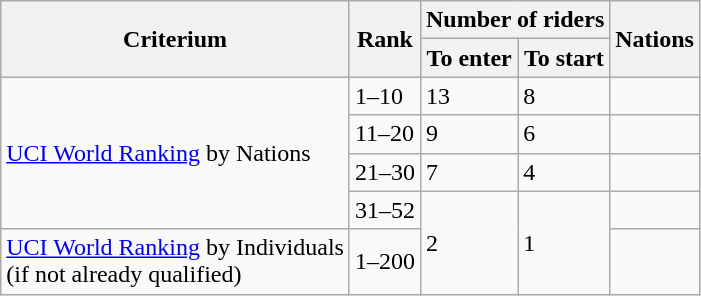<table class="wikitable">
<tr>
<th rowspan=2>Criterium</th>
<th rowspan=2>Rank</th>
<th colspan=2>Number of riders</th>
<th rowspan=2>Nations</th>
</tr>
<tr>
<th>To enter</th>
<th>To start</th>
</tr>
<tr>
<td rowspan=4><a href='#'>UCI World Ranking</a> by Nations</td>
<td>1–10</td>
<td>13</td>
<td>8</td>
<td></td>
</tr>
<tr>
<td>11–20</td>
<td>9</td>
<td>6</td>
<td></td>
</tr>
<tr>
<td>21–30</td>
<td>7</td>
<td>4</td>
<td></td>
</tr>
<tr>
<td>31–52</td>
<td rowspan=2>2</td>
<td rowspan=2>1</td>
<td></td>
</tr>
<tr>
<td><a href='#'>UCI World Ranking</a> by Individuals<br>(if not already qualified)</td>
<td>1–200</td>
<td></td>
</tr>
</table>
